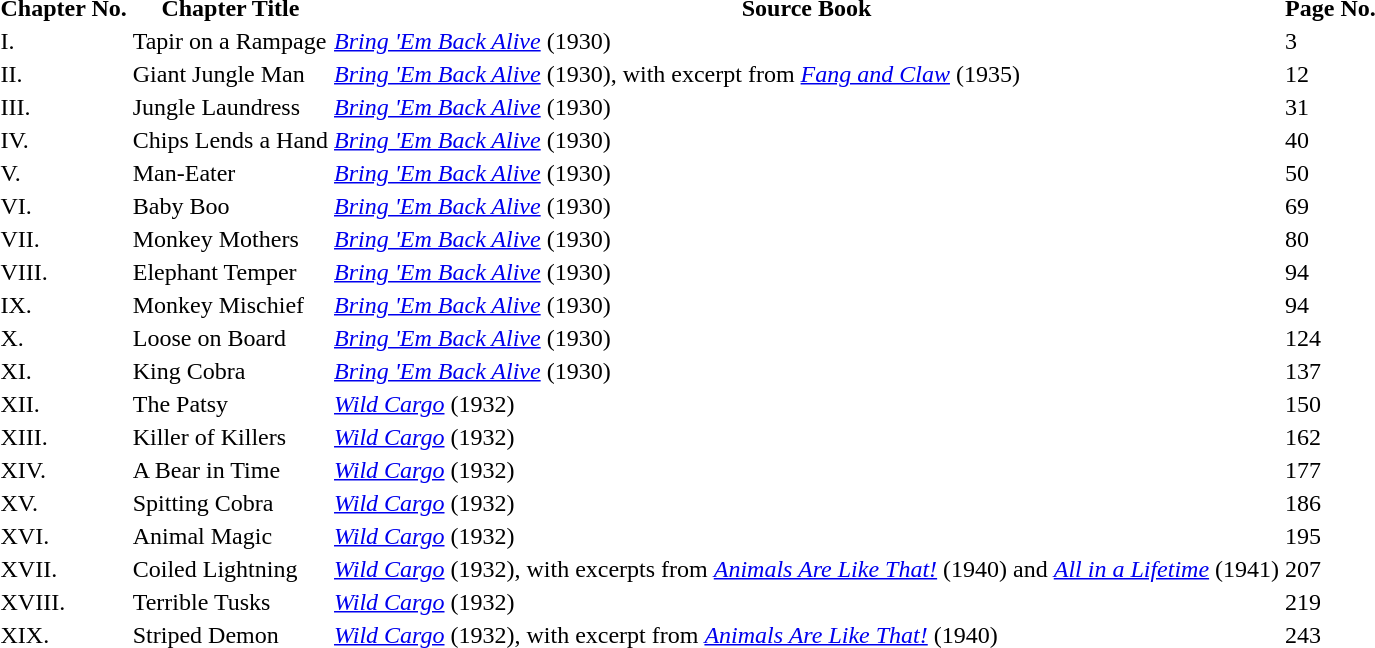<table>
<tr>
<th>Chapter No.</th>
<th>Chapter Title</th>
<th>Source Book</th>
<th>Page No.</th>
</tr>
<tr>
<td>I.</td>
<td>Tapir on a Rampage</td>
<td><em><a href='#'>Bring 'Em Back Alive</a></em> (1930)</td>
<td>3</td>
</tr>
<tr>
<td>II.</td>
<td>Giant Jungle Man</td>
<td><em><a href='#'>Bring 'Em Back Alive</a></em> (1930), with excerpt from <em><a href='#'>Fang and Claw</a></em> (1935)</td>
<td>12</td>
</tr>
<tr>
<td>III.</td>
<td>Jungle Laundress</td>
<td><em><a href='#'>Bring 'Em Back Alive</a></em> (1930)</td>
<td>31</td>
</tr>
<tr>
<td>IV.</td>
<td>Chips Lends a Hand</td>
<td><em><a href='#'>Bring 'Em Back Alive</a></em> (1930)</td>
<td>40</td>
</tr>
<tr>
<td>V.</td>
<td>Man-Eater</td>
<td><em><a href='#'>Bring 'Em Back Alive</a></em> (1930)</td>
<td>50</td>
</tr>
<tr>
<td>VI.</td>
<td>Baby Boo</td>
<td><em><a href='#'>Bring 'Em Back Alive</a></em> (1930)</td>
<td>69</td>
</tr>
<tr>
<td>VII.</td>
<td>Monkey Mothers</td>
<td><em><a href='#'>Bring 'Em Back Alive</a></em> (1930)</td>
<td>80</td>
</tr>
<tr>
<td>VIII.</td>
<td>Elephant Temper</td>
<td><em><a href='#'>Bring 'Em Back Alive</a></em> (1930)</td>
<td>94</td>
</tr>
<tr>
<td>IX.</td>
<td>Monkey Mischief</td>
<td><em><a href='#'>Bring 'Em Back Alive</a></em> (1930)</td>
<td>94</td>
</tr>
<tr>
<td>X.</td>
<td>Loose on Board</td>
<td><em><a href='#'>Bring 'Em Back Alive</a></em> (1930)</td>
<td>124</td>
</tr>
<tr>
<td>XI.</td>
<td>King Cobra</td>
<td><em><a href='#'>Bring 'Em Back Alive</a></em> (1930)</td>
<td>137</td>
</tr>
<tr>
<td>XII.</td>
<td>The Patsy</td>
<td><em><a href='#'>Wild Cargo</a></em> (1932)</td>
<td>150</td>
</tr>
<tr>
<td>XIII.</td>
<td>Killer of Killers</td>
<td><em><a href='#'>Wild Cargo</a></em> (1932)</td>
<td>162</td>
</tr>
<tr>
<td>XIV.</td>
<td>A Bear in Time</td>
<td><em><a href='#'>Wild Cargo</a></em> (1932)</td>
<td>177</td>
</tr>
<tr>
<td>XV.</td>
<td>Spitting Cobra</td>
<td><em><a href='#'>Wild Cargo</a></em> (1932)</td>
<td>186</td>
</tr>
<tr>
<td>XVI.</td>
<td>Animal Magic</td>
<td><em><a href='#'>Wild Cargo</a></em> (1932)</td>
<td>195</td>
</tr>
<tr>
<td>XVII.</td>
<td>Coiled Lightning</td>
<td><em><a href='#'>Wild Cargo</a></em> (1932), with excerpts from <em><a href='#'>Animals Are Like That!</a></em> (1940) and <em><a href='#'>All in a Lifetime</a></em> (1941)</td>
<td>207</td>
</tr>
<tr>
<td>XVIII.</td>
<td>Terrible Tusks</td>
<td><em><a href='#'>Wild Cargo</a></em> (1932)</td>
<td>219</td>
</tr>
<tr>
<td>XIX.</td>
<td>Striped Demon</td>
<td><em><a href='#'>Wild Cargo</a></em> (1932), with excerpt from <em><a href='#'>Animals Are Like That!</a></em> (1940)</td>
<td>243</td>
</tr>
</table>
